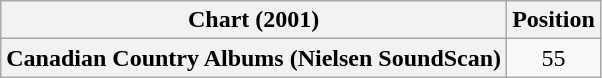<table class="wikitable plainrowheaders" style="text-align:center">
<tr>
<th scope="col">Chart (2001)</th>
<th scope="col">Position</th>
</tr>
<tr>
<th scope="row">Canadian Country Albums (Nielsen SoundScan)</th>
<td>55</td>
</tr>
</table>
